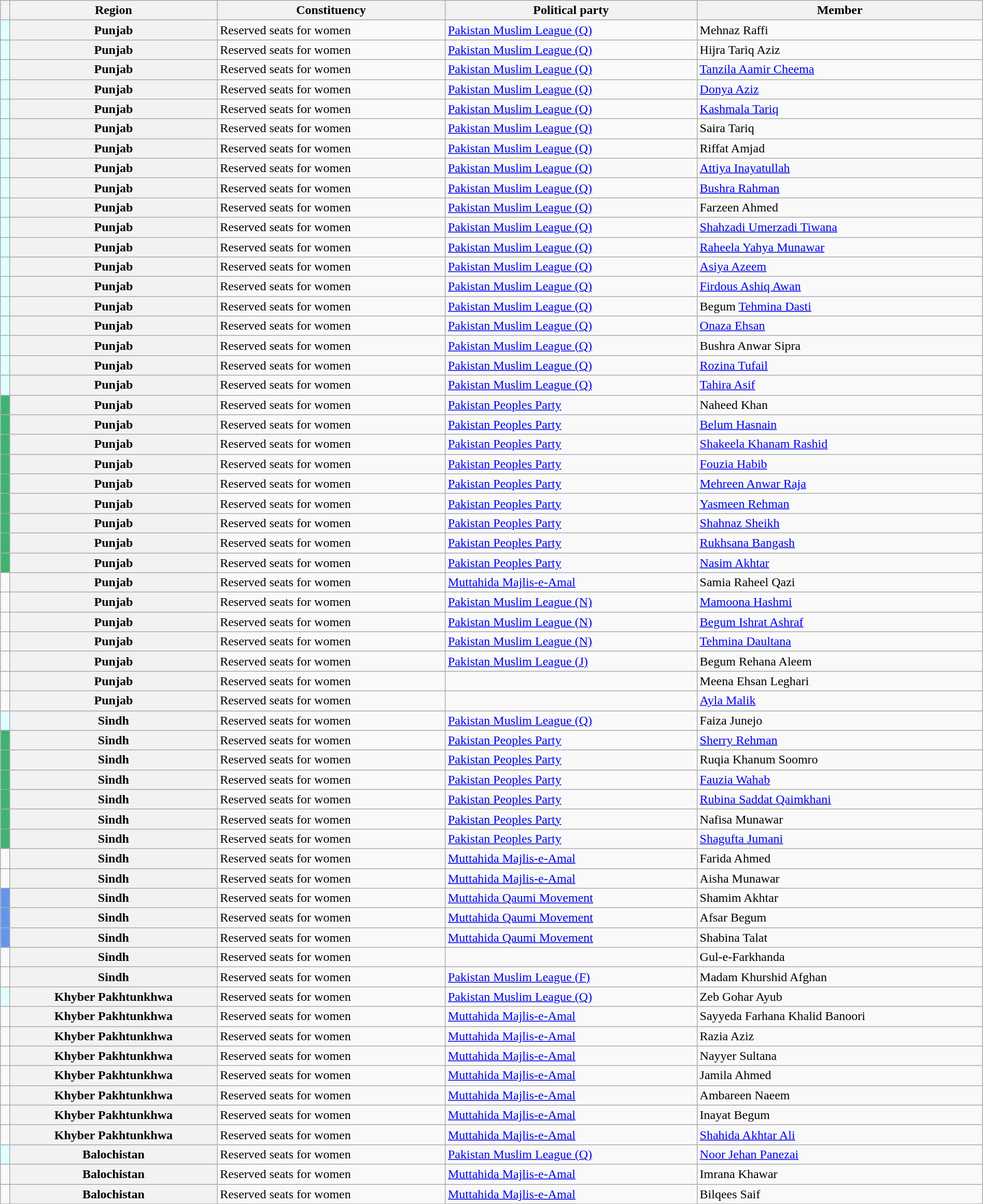<table class="wikitable sortable" style="width: 100%;">
<tr>
<th class="unsortable"></th>
<th>Region</th>
<th class="unsortable">Constituency</th>
<th>Political party</th>
<th class="unsortable">Member</th>
</tr>
<tr>
<td align=center style="background-color: #E0FFFF"></td>
<th>Punjab</th>
<td>Reserved seats for women</td>
<td><a href='#'>Pakistan Muslim League (Q)</a></td>
<td>Mehnaz Raffi</td>
</tr>
<tr>
<td align=center style="background-color: #E0FFFF"></td>
<th>Punjab</th>
<td>Reserved seats for women</td>
<td><a href='#'>Pakistan Muslim League (Q)</a></td>
<td>Hijra Tariq Aziz</td>
</tr>
<tr>
<td align=center style="background-color: #E0FFFF"></td>
<th>Punjab</th>
<td>Reserved seats for women</td>
<td><a href='#'>Pakistan Muslim League (Q)</a></td>
<td><a href='#'>Tanzila Aamir Cheema</a></td>
</tr>
<tr>
<td align=center style="background-color: #E0FFFF"></td>
<th>Punjab</th>
<td>Reserved seats for women</td>
<td><a href='#'>Pakistan Muslim League (Q)</a></td>
<td><a href='#'>Donya Aziz</a></td>
</tr>
<tr>
<td align=center style="background-color: #E0FFFF"></td>
<th>Punjab</th>
<td>Reserved seats for women</td>
<td><a href='#'>Pakistan Muslim League (Q)</a></td>
<td><a href='#'>Kashmala Tariq</a></td>
</tr>
<tr>
<td align=center style="background-color: #E0FFFF"></td>
<th>Punjab</th>
<td>Reserved seats for women</td>
<td><a href='#'>Pakistan Muslim League (Q)</a></td>
<td>Saira Tariq</td>
</tr>
<tr>
<td align=center style="background-color: #E0FFFF"></td>
<th>Punjab</th>
<td>Reserved seats for women</td>
<td><a href='#'>Pakistan Muslim League (Q)</a></td>
<td>Riffat Amjad</td>
</tr>
<tr>
<td align=center style="background-color: #E0FFFF"></td>
<th>Punjab</th>
<td>Reserved seats for women</td>
<td><a href='#'>Pakistan Muslim League (Q)</a></td>
<td><a href='#'>Attiya Inayatullah</a></td>
</tr>
<tr>
<td align=center style="background-color: #E0FFFF"></td>
<th>Punjab</th>
<td>Reserved seats for women</td>
<td><a href='#'>Pakistan Muslim League (Q)</a></td>
<td><a href='#'>Bushra Rahman</a></td>
</tr>
<tr>
<td align=center style="background-color: #E0FFFF"></td>
<th>Punjab</th>
<td>Reserved seats for women</td>
<td><a href='#'>Pakistan Muslim League (Q)</a></td>
<td>Farzeen Ahmed</td>
</tr>
<tr>
<td align=center style="background-color: #E0FFFF"></td>
<th>Punjab</th>
<td>Reserved seats for women</td>
<td><a href='#'>Pakistan Muslim League (Q)</a></td>
<td><a href='#'>Shahzadi Umerzadi Tiwana</a></td>
</tr>
<tr>
<td align=center style="background-color: #E0FFFF"></td>
<th>Punjab</th>
<td>Reserved seats for women</td>
<td><a href='#'>Pakistan Muslim League (Q)</a></td>
<td><a href='#'>Raheela Yahya Munawar</a></td>
</tr>
<tr>
<td align=center style="background-color: #E0FFFF"></td>
<th>Punjab</th>
<td>Reserved seats for women</td>
<td><a href='#'>Pakistan Muslim League (Q)</a></td>
<td><a href='#'>Asiya Azeem</a></td>
</tr>
<tr>
<td align=center style="background-color: #E0FFFF"></td>
<th>Punjab</th>
<td>Reserved seats for women</td>
<td><a href='#'>Pakistan Muslim League (Q)</a></td>
<td><a href='#'>Firdous Ashiq Awan</a></td>
</tr>
<tr>
<td align=center style="background-color: #E0FFFF"></td>
<th>Punjab</th>
<td>Reserved seats for women</td>
<td><a href='#'>Pakistan Muslim League (Q)</a></td>
<td>Begum <a href='#'>Tehmina Dasti</a></td>
</tr>
<tr>
<td align=center style="background-color: #E0FFFF"></td>
<th>Punjab</th>
<td>Reserved seats for women</td>
<td><a href='#'>Pakistan Muslim League (Q)</a></td>
<td><a href='#'>Onaza Ehsan</a></td>
</tr>
<tr>
<td align=center style="background-color: #E0FFFF"></td>
<th>Punjab</th>
<td>Reserved seats for women</td>
<td><a href='#'>Pakistan Muslim League (Q)</a></td>
<td>Bushra Anwar Sipra</td>
</tr>
<tr>
<td align=center style="background-color: #E0FFFF"></td>
<th>Punjab</th>
<td>Reserved seats for women</td>
<td><a href='#'>Pakistan Muslim League (Q)</a></td>
<td><a href='#'>Rozina Tufail</a></td>
</tr>
<tr>
<td align=center style="background-color: #E0FFFF"></td>
<th>Punjab</th>
<td>Reserved seats for women</td>
<td><a href='#'>Pakistan Muslim League (Q)</a></td>
<td><a href='#'>Tahira Asif</a></td>
</tr>
<tr>
<td align=center style="background-color: #3CB371"></td>
<th>Punjab</th>
<td>Reserved seats for women</td>
<td><a href='#'>Pakistan Peoples Party</a></td>
<td>Naheed Khan</td>
</tr>
<tr>
<td align=center style="background-color: #3CB371"></td>
<th>Punjab</th>
<td>Reserved seats for women</td>
<td><a href='#'>Pakistan Peoples Party</a></td>
<td><a href='#'>Belum Hasnain</a></td>
</tr>
<tr>
<td align=center style="background-color: #3CB371"></td>
<th>Punjab</th>
<td>Reserved seats for women</td>
<td><a href='#'>Pakistan Peoples Party</a></td>
<td><a href='#'>Shakeela Khanam Rashid</a></td>
</tr>
<tr>
<td align=center style="background-color: #3CB371"></td>
<th>Punjab</th>
<td>Reserved seats for women</td>
<td><a href='#'>Pakistan Peoples Party</a></td>
<td><a href='#'>Fouzia Habib</a></td>
</tr>
<tr>
<td align=center style="background-color: #3CB371"></td>
<th>Punjab</th>
<td>Reserved seats for women</td>
<td><a href='#'>Pakistan Peoples Party</a></td>
<td><a href='#'>Mehreen Anwar Raja</a></td>
</tr>
<tr>
<td align=center style="background-color: #3CB371"></td>
<th>Punjab</th>
<td>Reserved seats for women</td>
<td><a href='#'>Pakistan Peoples Party</a></td>
<td><a href='#'>Yasmeen Rehman</a></td>
</tr>
<tr>
<td align=center style="background-color: #3CB371"></td>
<th>Punjab</th>
<td>Reserved seats for women</td>
<td><a href='#'>Pakistan Peoples Party</a></td>
<td><a href='#'>Shahnaz Sheikh</a></td>
</tr>
<tr>
<td align=center style="background-color: #3CB371"></td>
<th>Punjab</th>
<td>Reserved seats for women</td>
<td><a href='#'>Pakistan Peoples Party</a></td>
<td><a href='#'>Rukhsana Bangash</a></td>
</tr>
<tr>
<td align=center style="background-color: #3CB371"></td>
<th>Punjab</th>
<td>Reserved seats for women</td>
<td><a href='#'>Pakistan Peoples Party</a></td>
<td><a href='#'>Nasim Akhtar</a></td>
</tr>
<tr>
<td></td>
<th>Punjab</th>
<td>Reserved seats for women</td>
<td><a href='#'>Muttahida Majlis-e-Amal</a></td>
<td>Samia Raheel Qazi</td>
</tr>
<tr>
<td></td>
<th>Punjab</th>
<td>Reserved seats for women</td>
<td><a href='#'>Pakistan Muslim League (N)</a></td>
<td><a href='#'>Mamoona Hashmi</a></td>
</tr>
<tr>
<td></td>
<th>Punjab</th>
<td>Reserved seats for women</td>
<td><a href='#'>Pakistan Muslim League (N)</a></td>
<td><a href='#'>Begum Ishrat Ashraf</a></td>
</tr>
<tr>
<td></td>
<th>Punjab</th>
<td>Reserved seats for women</td>
<td><a href='#'>Pakistan Muslim League (N)</a></td>
<td><a href='#'>Tehmina Daultana</a></td>
</tr>
<tr>
<td></td>
<th>Punjab</th>
<td>Reserved seats for women</td>
<td><a href='#'>Pakistan Muslim League (J)</a></td>
<td>Begum Rehana Aleem</td>
</tr>
<tr>
<td></td>
<th>Punjab</th>
<td>Reserved seats for women</td>
<td></td>
<td>Meena Ehsan Leghari</td>
</tr>
<tr>
<td></td>
<th>Punjab</th>
<td>Reserved seats for women</td>
<td></td>
<td><a href='#'>Ayla Malik</a></td>
</tr>
<tr>
<td align=center style="background-color: #E0FFFF"></td>
<th>Sindh</th>
<td>Reserved seats for women</td>
<td><a href='#'>Pakistan Muslim League (Q)</a></td>
<td>Faiza Junejo</td>
</tr>
<tr>
<td align=center style="background-color: #3CB371"></td>
<th>Sindh</th>
<td>Reserved seats for women</td>
<td><a href='#'>Pakistan Peoples Party</a></td>
<td><a href='#'>Sherry Rehman</a></td>
</tr>
<tr>
<td align=center style="background-color: #3CB371"></td>
<th>Sindh</th>
<td>Reserved seats for women</td>
<td><a href='#'>Pakistan Peoples Party</a></td>
<td>Ruqia Khanum Soomro</td>
</tr>
<tr>
<td align=center style="background-color: #3CB371"></td>
<th>Sindh</th>
<td>Reserved seats for women</td>
<td><a href='#'>Pakistan Peoples Party</a></td>
<td><a href='#'>Fauzia Wahab</a></td>
</tr>
<tr>
<td align=center style="background-color: #3CB371"></td>
<th>Sindh</th>
<td>Reserved seats for women</td>
<td><a href='#'>Pakistan Peoples Party</a></td>
<td><a href='#'>Rubina Saddat Qaimkhani</a></td>
</tr>
<tr>
<td align=center style="background-color: #3CB371"></td>
<th>Sindh</th>
<td>Reserved seats for women</td>
<td><a href='#'>Pakistan Peoples Party</a></td>
<td>Nafisa Munawar</td>
</tr>
<tr>
<td align=center style="background-color: #3CB371"></td>
<th>Sindh</th>
<td>Reserved seats for women</td>
<td><a href='#'>Pakistan Peoples Party</a></td>
<td><a href='#'>Shagufta Jumani</a></td>
</tr>
<tr>
<td></td>
<th>Sindh</th>
<td>Reserved seats for women</td>
<td><a href='#'>Muttahida Majlis-e-Amal</a></td>
<td>Farida Ahmed</td>
</tr>
<tr>
<td></td>
<th>Sindh</th>
<td>Reserved seats for women</td>
<td><a href='#'>Muttahida Majlis-e-Amal</a></td>
<td>Aisha Munawar</td>
</tr>
<tr>
<td align=center style="background-color: #6495ED"></td>
<th>Sindh</th>
<td>Reserved seats for women</td>
<td><a href='#'>Muttahida Qaumi Movement</a></td>
<td>Shamim Akhtar</td>
</tr>
<tr>
<td align=center style="background-color: #6495ED"></td>
<th>Sindh</th>
<td>Reserved seats for women</td>
<td><a href='#'>Muttahida Qaumi Movement</a></td>
<td>Afsar Begum</td>
</tr>
<tr>
<td align=center style="background-color: #6495ED"></td>
<th>Sindh</th>
<td>Reserved seats for women</td>
<td><a href='#'>Muttahida Qaumi Movement</a></td>
<td>Shabina Talat</td>
</tr>
<tr>
<td></td>
<th>Sindh</th>
<td>Reserved seats for women</td>
<td></td>
<td>Gul-e-Farkhanda</td>
</tr>
<tr>
<td></td>
<th>Sindh</th>
<td>Reserved seats for women</td>
<td><a href='#'>Pakistan Muslim League (F)</a></td>
<td>Madam Khurshid Afghan</td>
</tr>
<tr>
<td align=center style="background-color: #E0FFFF"></td>
<th>Khyber Pakhtunkhwa</th>
<td>Reserved seats for women</td>
<td><a href='#'>Pakistan Muslim League (Q)</a></td>
<td>Zeb Gohar Ayub</td>
</tr>
<tr>
<td></td>
<th>Khyber Pakhtunkhwa</th>
<td>Reserved seats for women</td>
<td><a href='#'>Muttahida Majlis-e-Amal</a></td>
<td>Sayyeda Farhana Khalid Banoori</td>
</tr>
<tr>
<td></td>
<th>Khyber Pakhtunkhwa</th>
<td>Reserved seats for women</td>
<td><a href='#'>Muttahida Majlis-e-Amal</a></td>
<td>Razia Aziz</td>
</tr>
<tr>
<td></td>
<th>Khyber Pakhtunkhwa</th>
<td>Reserved seats for women</td>
<td><a href='#'>Muttahida Majlis-e-Amal</a></td>
<td>Nayyer Sultana</td>
</tr>
<tr>
<td></td>
<th>Khyber Pakhtunkhwa</th>
<td>Reserved seats for women</td>
<td><a href='#'>Muttahida Majlis-e-Amal</a></td>
<td>Jamila Ahmed</td>
</tr>
<tr>
<td></td>
<th>Khyber Pakhtunkhwa</th>
<td>Reserved seats for women</td>
<td><a href='#'>Muttahida Majlis-e-Amal</a></td>
<td>Ambareen Naeem</td>
</tr>
<tr>
<td></td>
<th>Khyber Pakhtunkhwa</th>
<td>Reserved seats for women</td>
<td><a href='#'>Muttahida Majlis-e-Amal</a></td>
<td>Inayat Begum</td>
</tr>
<tr>
<td></td>
<th>Khyber Pakhtunkhwa</th>
<td>Reserved seats for women</td>
<td><a href='#'>Muttahida Majlis-e-Amal</a></td>
<td><a href='#'>Shahida Akhtar Ali</a></td>
</tr>
<tr>
<td align=center style="background-color: #E0FFFF"></td>
<th>Balochistan</th>
<td>Reserved seats for women</td>
<td><a href='#'>Pakistan Muslim League (Q)</a></td>
<td><a href='#'>Noor Jehan Panezai</a></td>
</tr>
<tr>
<td></td>
<th>Balochistan</th>
<td>Reserved seats for women</td>
<td><a href='#'>Muttahida Majlis-e-Amal</a></td>
<td>Imrana Khawar</td>
</tr>
<tr>
<td></td>
<th>Balochistan</th>
<td>Reserved seats for women</td>
<td><a href='#'>Muttahida Majlis-e-Amal</a></td>
<td>Bilqees Saif</td>
</tr>
</table>
